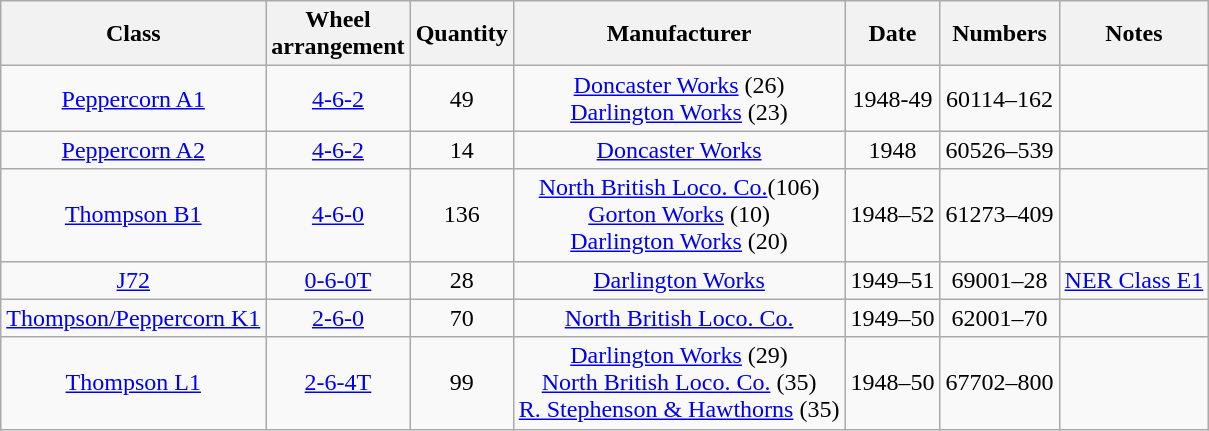<table class="wikitable" style=text-align:center>
<tr>
<th>Class</th>
<th>Wheel<br>arrangement</th>
<th>Quantity</th>
<th>Manufacturer</th>
<th>Date</th>
<th>Numbers</th>
<th>Notes</th>
</tr>
<tr>
<td><a href='#'>Peppercorn A1</a></td>
<td><a href='#'>4-6-2</a></td>
<td>49</td>
<td><a href='#'>Doncaster Works</a> (26)<br><a href='#'>Darlington Works</a> (23)</td>
<td>1948-49</td>
<td>60114–162</td>
<td align=left></td>
</tr>
<tr>
<td><a href='#'>Peppercorn A2</a></td>
<td><a href='#'>4-6-2</a></td>
<td>14</td>
<td><a href='#'>Doncaster Works</a></td>
<td>1948</td>
<td>60526–539</td>
<td align=left></td>
</tr>
<tr>
<td><a href='#'>Thompson B1</a></td>
<td><a href='#'>4-6-0</a></td>
<td>136</td>
<td><a href='#'>North British Loco. Co.</a>(106)<br><a href='#'>Gorton Works</a> (10)<br><a href='#'>Darlington Works</a> (20)</td>
<td>1948–52</td>
<td>61273–409</td>
<td align=left></td>
</tr>
<tr>
<td><a href='#'>J72</a></td>
<td><a href='#'>0-6-0T</a></td>
<td>28</td>
<td><a href='#'>Darlington Works</a></td>
<td>1949–51</td>
<td>69001–28</td>
<td align=left><a href='#'>NER Class E1</a></td>
</tr>
<tr>
<td><a href='#'>Thompson/Peppercorn K1</a></td>
<td><a href='#'>2-6-0</a></td>
<td>70</td>
<td><a href='#'>North British Loco. Co.</a></td>
<td>1949–50</td>
<td>62001–70</td>
<td align=left></td>
</tr>
<tr>
<td><a href='#'>Thompson L1</a></td>
<td><a href='#'>2-6-4T</a></td>
<td>99</td>
<td><a href='#'>Darlington Works</a> (29)<br><a href='#'>North British Loco. Co.</a> (35)<br><a href='#'>R. Stephenson & Hawthorns</a> (35)</td>
<td>1948–50</td>
<td>67702–800</td>
<td align=left></td>
</tr>
</table>
